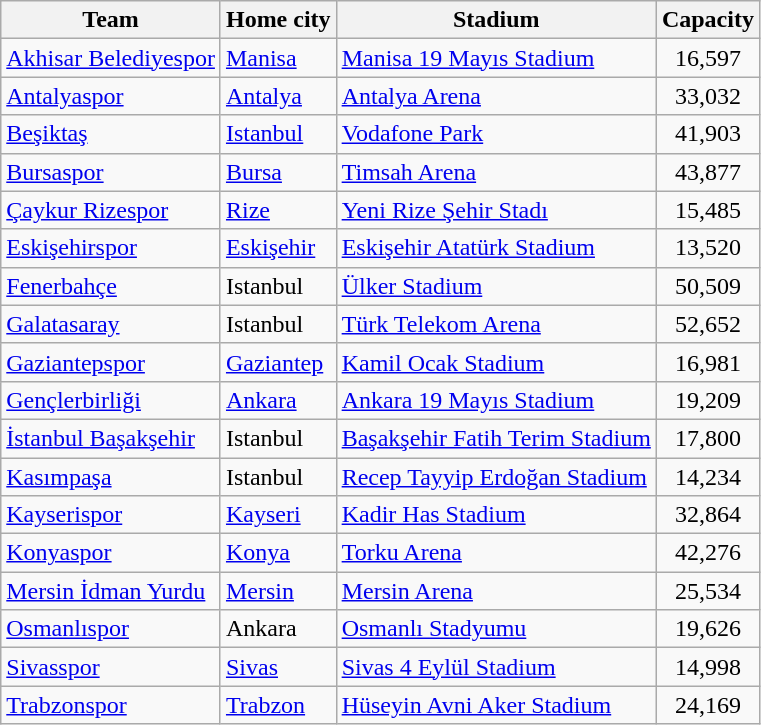<table class="wikitable sortable">
<tr>
<th>Team</th>
<th>Home city</th>
<th>Stadium</th>
<th>Capacity</th>
</tr>
<tr>
<td><a href='#'>Akhisar Belediyespor</a></td>
<td><a href='#'>Manisa</a></td>
<td><a href='#'>Manisa 19 Mayıs Stadium</a></td>
<td align=center>16,597</td>
</tr>
<tr>
<td><a href='#'>Antalyaspor</a></td>
<td><a href='#'>Antalya</a></td>
<td><a href='#'>Antalya Arena</a></td>
<td align=center>33,032</td>
</tr>
<tr>
<td><a href='#'>Beşiktaş</a></td>
<td><a href='#'>Istanbul</a></td>
<td><a href='#'>Vodafone Park</a></td>
<td align=center>41,903</td>
</tr>
<tr>
<td><a href='#'>Bursaspor</a></td>
<td><a href='#'>Bursa</a></td>
<td><a href='#'>Timsah Arena</a></td>
<td align=center>43,877</td>
</tr>
<tr>
<td><a href='#'>Çaykur Rizespor</a></td>
<td><a href='#'>Rize</a></td>
<td><a href='#'>Yeni Rize Şehir Stadı</a></td>
<td align=center>15,485</td>
</tr>
<tr>
<td><a href='#'>Eskişehirspor</a></td>
<td><a href='#'>Eskişehir</a></td>
<td><a href='#'>Eskişehir Atatürk Stadium</a></td>
<td align=center>13,520</td>
</tr>
<tr>
<td><a href='#'>Fenerbahçe</a></td>
<td>Istanbul</td>
<td><a href='#'>Ülker Stadium</a></td>
<td align=center>50,509</td>
</tr>
<tr>
<td><a href='#'>Galatasaray</a></td>
<td>Istanbul</td>
<td><a href='#'>Türk Telekom Arena</a></td>
<td align=center>52,652</td>
</tr>
<tr>
<td><a href='#'>Gaziantepspor</a></td>
<td><a href='#'>Gaziantep</a></td>
<td><a href='#'>Kamil Ocak Stadium</a></td>
<td align=center>16,981</td>
</tr>
<tr>
<td><a href='#'>Gençlerbirliği</a></td>
<td><a href='#'>Ankara</a></td>
<td><a href='#'>Ankara 19 Mayıs Stadium</a></td>
<td align=center>19,209</td>
</tr>
<tr>
<td><a href='#'>İstanbul Başakşehir</a></td>
<td>Istanbul</td>
<td><a href='#'>Başakşehir Fatih Terim Stadium</a></td>
<td align=center>17,800</td>
</tr>
<tr>
<td><a href='#'>Kasımpaşa</a></td>
<td>Istanbul</td>
<td><a href='#'>Recep Tayyip Erdoğan Stadium</a></td>
<td align=center>14,234</td>
</tr>
<tr>
<td><a href='#'>Kayserispor</a></td>
<td><a href='#'>Kayseri</a></td>
<td><a href='#'>Kadir Has Stadium</a></td>
<td align=center>32,864</td>
</tr>
<tr>
<td><a href='#'>Konyaspor</a></td>
<td><a href='#'>Konya</a></td>
<td><a href='#'>Torku Arena</a></td>
<td align=center>42,276</td>
</tr>
<tr>
<td><a href='#'>Mersin İdman Yurdu</a></td>
<td><a href='#'>Mersin</a></td>
<td><a href='#'>Mersin Arena</a></td>
<td align=center>25,534</td>
</tr>
<tr>
<td><a href='#'>Osmanlıspor</a></td>
<td>Ankara</td>
<td><a href='#'>Osmanlı Stadyumu</a></td>
<td align=center>19,626</td>
</tr>
<tr>
<td><a href='#'>Sivasspor</a></td>
<td><a href='#'>Sivas</a></td>
<td><a href='#'>Sivas 4 Eylül Stadium</a></td>
<td align=center>14,998</td>
</tr>
<tr>
<td><a href='#'>Trabzonspor</a></td>
<td><a href='#'>Trabzon</a></td>
<td><a href='#'>Hüseyin Avni Aker Stadium</a></td>
<td align=center>24,169</td>
</tr>
</table>
